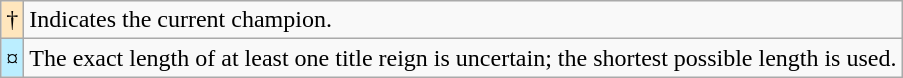<table class="wikitable">
<tr>
<td style="background-color:#ffe6bd">†</td>
<td>Indicates the current champion.</td>
</tr>
<tr>
<td style="background-color:#bbeeff">¤</td>
<td>The exact length of at least one title reign is uncertain; the shortest possible length is used.</td>
</tr>
</table>
